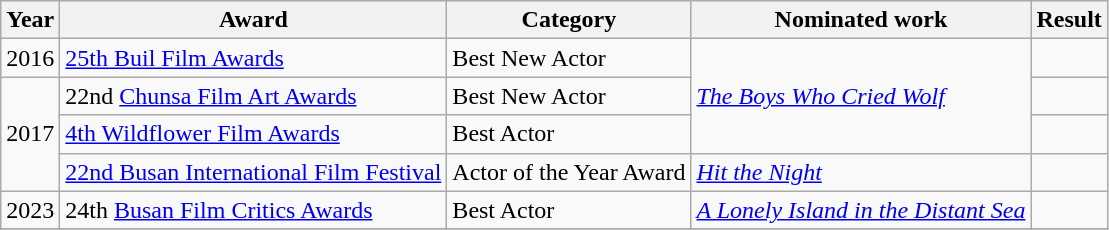<table class="wikitable">
<tr>
<th>Year</th>
<th>Award</th>
<th>Category</th>
<th>Nominated work</th>
<th>Result</th>
</tr>
<tr>
<td>2016</td>
<td><a href='#'>25th Buil Film Awards</a></td>
<td>Best New Actor</td>
<td rowspan=3><em><a href='#'>The Boys Who Cried Wolf</a></em></td>
<td></td>
</tr>
<tr>
<td rowspan=3>2017</td>
<td>22nd <a href='#'>Chunsa Film Art Awards</a></td>
<td>Best New Actor</td>
<td></td>
</tr>
<tr>
<td><a href='#'>4th Wildflower Film Awards</a></td>
<td>Best Actor</td>
<td></td>
</tr>
<tr>
<td><a href='#'>22nd Busan International Film Festival</a></td>
<td>Actor of the Year Award</td>
<td><em><a href='#'>Hit the Night</a></em></td>
<td></td>
</tr>
<tr>
<td rowspan=1>2023</td>
<td>24th <a href='#'>Busan Film Critics Awards</a></td>
<td>Best Actor</td>
<td rowspan=1><em><a href='#'>A Lonely Island in the Distant Sea</a></em></td>
<td></td>
</tr>
<tr>
</tr>
</table>
